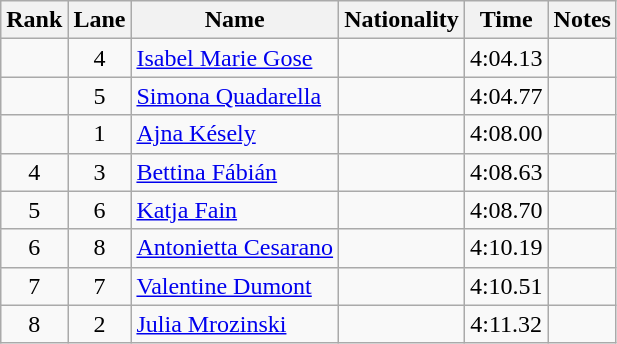<table class="wikitable sortable" style="text-align:center">
<tr>
<th>Rank</th>
<th>Lane</th>
<th>Name</th>
<th>Nationality</th>
<th>Time</th>
<th>Notes</th>
</tr>
<tr>
<td></td>
<td>4</td>
<td align=left><a href='#'>Isabel Marie Gose</a></td>
<td align=left></td>
<td>4:04.13</td>
<td></td>
</tr>
<tr>
<td></td>
<td>5</td>
<td align=left><a href='#'>Simona Quadarella</a></td>
<td align=left></td>
<td>4:04.77</td>
<td></td>
</tr>
<tr>
<td></td>
<td>1</td>
<td align=left><a href='#'>Ajna Késely</a></td>
<td align=left></td>
<td>4:08.00</td>
<td></td>
</tr>
<tr>
<td>4</td>
<td>3</td>
<td align=left><a href='#'>Bettina Fábián</a></td>
<td align=left></td>
<td>4:08.63</td>
<td></td>
</tr>
<tr>
<td>5</td>
<td>6</td>
<td align=left><a href='#'>Katja Fain</a></td>
<td align=left></td>
<td>4:08.70</td>
<td></td>
</tr>
<tr>
<td>6</td>
<td>8</td>
<td align=left><a href='#'>Antonietta Cesarano</a></td>
<td align=left></td>
<td>4:10.19</td>
<td></td>
</tr>
<tr>
<td>7</td>
<td>7</td>
<td align=left><a href='#'>Valentine Dumont</a></td>
<td align=left></td>
<td>4:10.51</td>
<td></td>
</tr>
<tr>
<td>8</td>
<td>2</td>
<td align=left><a href='#'>Julia Mrozinski</a></td>
<td align=left></td>
<td>4:11.32</td>
<td></td>
</tr>
</table>
